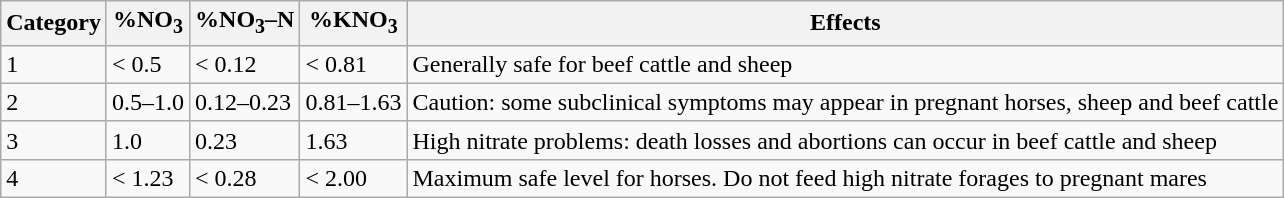<table class="wikitable">
<tr>
<th>Category</th>
<th>%NO<sub>3</sub></th>
<th>%NO<sub>3</sub>–N</th>
<th>%KNO<sub>3</sub></th>
<th>Effects</th>
</tr>
<tr>
<td>1</td>
<td>< 0.5</td>
<td>< 0.12</td>
<td>< 0.81</td>
<td>Generally safe for beef cattle and sheep</td>
</tr>
<tr>
<td>2</td>
<td>0.5–1.0</td>
<td>0.12–0.23</td>
<td>0.81–1.63</td>
<td>Caution: some subclinical symptoms may appear in pregnant horses, sheep and beef cattle</td>
</tr>
<tr>
<td>3</td>
<td>1.0</td>
<td>0.23</td>
<td>1.63</td>
<td>High nitrate problems: death losses and abortions can occur in beef cattle and sheep</td>
</tr>
<tr>
<td>4</td>
<td>< 1.23</td>
<td>< 0.28</td>
<td>< 2.00</td>
<td>Maximum safe level for horses. Do not feed high nitrate forages to pregnant mares</td>
</tr>
</table>
